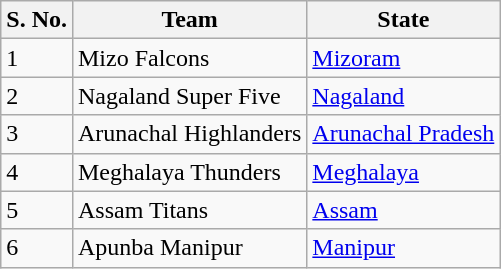<table class="wikitable">
<tr>
<th>S. No.</th>
<th>Team</th>
<th>State</th>
</tr>
<tr>
<td>1</td>
<td>Mizo Falcons</td>
<td><a href='#'>Mizoram</a></td>
</tr>
<tr>
<td>2</td>
<td>Nagaland Super Five</td>
<td><a href='#'>Nagaland</a></td>
</tr>
<tr>
<td>3</td>
<td>Arunachal Highlanders</td>
<td><a href='#'>Arunachal Pradesh</a></td>
</tr>
<tr>
<td>4</td>
<td>Meghalaya Thunders</td>
<td><a href='#'>Meghalaya</a></td>
</tr>
<tr>
<td>5</td>
<td>Assam Titans</td>
<td><a href='#'>Assam</a></td>
</tr>
<tr>
<td>6</td>
<td>Apunba Manipur</td>
<td><a href='#'>Manipur</a></td>
</tr>
</table>
